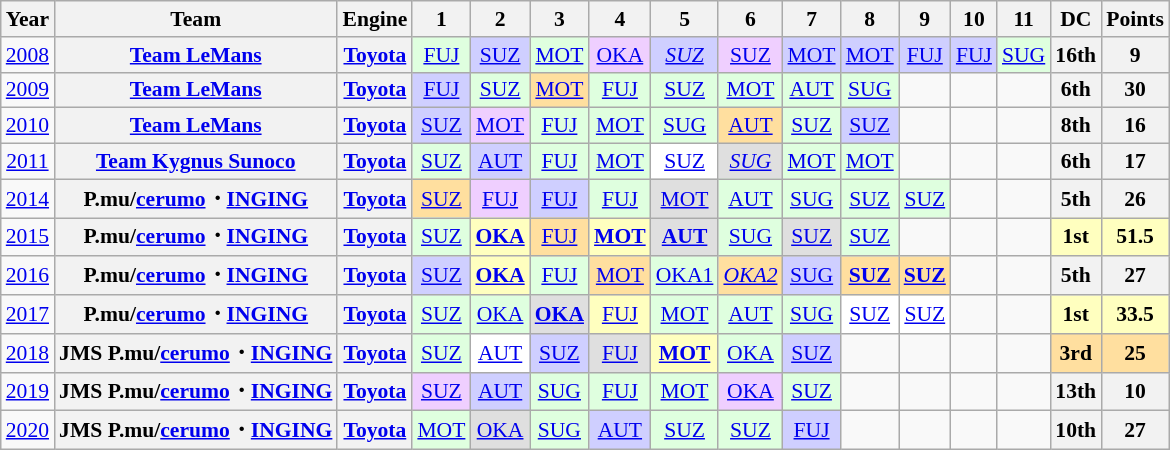<table class="wikitable" style="text-align:center; font-size:90%">
<tr>
<th>Year</th>
<th>Team</th>
<th>Engine</th>
<th>1</th>
<th>2</th>
<th>3</th>
<th>4</th>
<th>5</th>
<th>6</th>
<th>7</th>
<th>8</th>
<th>9</th>
<th>10</th>
<th>11</th>
<th>DC</th>
<th>Points</th>
</tr>
<tr>
<td><a href='#'>2008</a></td>
<th><a href='#'>Team LeMans</a></th>
<th><a href='#'>Toyota</a></th>
<td bgcolor="#DFFFDF"><a href='#'>FUJ</a><br></td>
<td bgcolor="#CFCFFF"><a href='#'>SUZ</a><br></td>
<td bgcolor="#DFFFDF"><a href='#'>MOT</a><br></td>
<td bgcolor="#EFCFFF"><a href='#'>OKA</a><br></td>
<td bgcolor="#CFCFFF"><a href='#'><em>SUZ</em></a><br></td>
<td bgcolor="#EFCFFF"><a href='#'>SUZ</a><br></td>
<td bgcolor="#CFCFFF"><a href='#'>MOT</a><br></td>
<td bgcolor="#CFCFFF"><a href='#'>MOT</a><br></td>
<td bgcolor="#CFCFFF"><a href='#'>FUJ</a><br></td>
<td bgcolor="#CFCFFF"><a href='#'>FUJ</a><br></td>
<td bgcolor="#DFFFDF"><a href='#'>SUG</a><br></td>
<th>16th</th>
<th>9</th>
</tr>
<tr>
<td><a href='#'>2009</a></td>
<th><a href='#'>Team LeMans</a></th>
<th><a href='#'>Toyota</a></th>
<td bgcolor="#CFCFFF"><a href='#'>FUJ</a><br></td>
<td bgcolor="#DFFFDF"><a href='#'>SUZ</a><br></td>
<td bgcolor="#FFDF9F"><a href='#'>MOT</a><br></td>
<td bgcolor="#DFFFDF"><a href='#'>FUJ</a><br></td>
<td bgcolor="#DFFFDF"><a href='#'>SUZ</a><br></td>
<td bgcolor="#DFFFDF"><a href='#'>MOT</a><br></td>
<td bgcolor="#DFFFDF"><a href='#'>AUT</a><br></td>
<td bgcolor="#DFFFDF"><a href='#'>SUG</a><br></td>
<td></td>
<td></td>
<td></td>
<th>6th</th>
<th>30</th>
</tr>
<tr>
<td><a href='#'>2010</a></td>
<th><a href='#'>Team LeMans</a></th>
<th><a href='#'>Toyota</a></th>
<td bgcolor="#CFCFFF"><a href='#'>SUZ</a><br></td>
<td bgcolor="#EFCFFF"><a href='#'>MOT</a><br></td>
<td bgcolor="#DFFFDF"><a href='#'>FUJ</a><br></td>
<td bgcolor="#DFFFDF"><a href='#'>MOT</a><br></td>
<td bgcolor="#DFFFDF"><a href='#'>SUG</a><br></td>
<td bgcolor="#FFDF9F"><a href='#'>AUT</a><br></td>
<td bgcolor="#DFFFDF"><a href='#'>SUZ</a><br></td>
<td bgcolor="#CFCFFF"><a href='#'>SUZ</a><br></td>
<td></td>
<td></td>
<td></td>
<th>8th</th>
<th>16</th>
</tr>
<tr>
<td><a href='#'>2011</a></td>
<th><a href='#'>Team Kygnus Sunoco</a></th>
<th><a href='#'>Toyota</a></th>
<td bgcolor="#dfffdf"><a href='#'>SUZ</a><br></td>
<td bgcolor="#cfcfff"><a href='#'>AUT</a><br></td>
<td bgcolor="#dfffdf"><a href='#'>FUJ</a><br></td>
<td bgcolor="#dfffdf"><a href='#'>MOT</a><br></td>
<td bgcolor="#ffffff"><a href='#'>SUZ</a><br></td>
<td bgcolor="#dfdfdf"><a href='#'><em>SUG</em></a><br></td>
<td bgcolor="#dfffdf"><a href='#'>MOT</a><br></td>
<td bgcolor="#dfffdf"><a href='#'>MOT</a><br></td>
<td></td>
<td></td>
<td></td>
<th>6th</th>
<th>17</th>
</tr>
<tr>
<td><a href='#'>2014</a></td>
<th>P.mu/<a href='#'>cerumo</a>・<a href='#'>INGING</a></th>
<th><a href='#'>Toyota</a></th>
<td bgcolor="#ffdf9f"><a href='#'>SUZ</a><br></td>
<td bgcolor="#efcfff"><a href='#'>FUJ</a><br></td>
<td bgcolor="#cfcfff"><a href='#'>FUJ</a><br></td>
<td bgcolor="#dfffdf"><a href='#'>FUJ</a><br></td>
<td bgcolor="#dfdfdf"><a href='#'>MOT</a><br></td>
<td bgcolor="#dfffdf"><a href='#'>AUT</a><br></td>
<td bgcolor="#dfffdf"><a href='#'>SUG</a><br></td>
<td bgcolor="#dfffdf"><a href='#'>SUZ</a><br></td>
<td bgcolor="#dfffdf"><a href='#'>SUZ</a><br></td>
<td></td>
<td></td>
<th>5th</th>
<th>26</th>
</tr>
<tr>
<td><a href='#'>2015</a></td>
<th>P.mu/<a href='#'>cerumo</a>・<a href='#'>INGING</a></th>
<th><a href='#'>Toyota</a></th>
<td bgcolor="#dfffdf"><a href='#'>SUZ</a><br></td>
<td bgcolor="#ffffbf"><a href='#'><strong>OKA</strong></a><br></td>
<td bgcolor="#ffdf9f"><a href='#'>FUJ</a><br></td>
<td bgcolor="#ffffbf"><strong><a href='#'>MOT</a><br></strong></td>
<td bgcolor="#dfdfdf"><strong><a href='#'>AUT</a><br></strong></td>
<td bgcolor="#dfffdf"><a href='#'>SUG</a><br></td>
<td bgcolor="#dfdfdf"><a href='#'>SUZ</a><br></td>
<td bgcolor="#dfffdf"><a href='#'>SUZ</a><br></td>
<td></td>
<td></td>
<td></td>
<th style="background:#ffffbf;">1st</th>
<th style="background:#ffffbf;">51.5</th>
</tr>
<tr>
<td><a href='#'>2016</a></td>
<th>P.mu/<a href='#'>cerumo</a>・<a href='#'>INGING</a></th>
<th><a href='#'>Toyota</a></th>
<td bgcolor="#cfcfff"><a href='#'>SUZ</a><br></td>
<td bgcolor="#ffffbf"><a href='#'><strong>OKA</strong></a><br></td>
<td bgcolor="#DFFFDF"><a href='#'>FUJ</a><br></td>
<td bgcolor="#ffdf9f"><a href='#'>MOT</a><br></td>
<td bgcolor="#DFFFDF"><a href='#'>OKA1</a><br></td>
<td bgcolor="#ffdf9f"><a href='#'><em>OKA2</em></a><br></td>
<td bgcolor="#cfcfff"><a href='#'>SUG</a><br></td>
<td bgcolor="#ffdf9f"><a href='#'><strong>SUZ</strong></a><br></td>
<td bgcolor="#ffdf9f"><a href='#'><strong>SUZ</strong></a><br></td>
<td></td>
<td></td>
<th>5th</th>
<th>27</th>
</tr>
<tr>
<td><a href='#'>2017</a></td>
<th>P.mu/<a href='#'>cerumo</a>・<a href='#'>INGING</a></th>
<th><a href='#'>Toyota</a></th>
<td bgcolor="#dfffdf"><a href='#'>SUZ</a><br></td>
<td bgcolor="#dfffdf"><a href='#'>OKA</a><br></td>
<td bgcolor="#dfdfdf"><a href='#'><strong>OKA</strong></a><br></td>
<td bgcolor="#ffffbf"><a href='#'>FUJ</a><br></td>
<td bgcolor="#dfffdf"><a href='#'>MOT</a><br></td>
<td bgcolor="#dfffdf"><a href='#'>AUT</a><br></td>
<td bgcolor="#dfffdf"><a href='#'>SUG</a><br></td>
<td bgcolor="#ffffff"><a href='#'>SUZ</a><br></td>
<td bgcolor="#ffffff"><a href='#'>SUZ</a><br></td>
<td></td>
<td></td>
<th style="background:#ffffbf;">1st</th>
<th style="background:#ffffbf;">33.5</th>
</tr>
<tr>
<td><a href='#'>2018</a></td>
<th>JMS P.mu/<a href='#'>cerumo</a>・<a href='#'>INGING</a></th>
<th><a href='#'>Toyota</a></th>
<td bgcolor="#dfffdf"><a href='#'>SUZ</a><br></td>
<td bgcolor="#ffffff"><a href='#'>AUT</a><br></td>
<td bgcolor="#cfcfff"><a href='#'>SUZ</a><br></td>
<td bgcolor="#dfdfdf"><a href='#'>FUJ</a><br></td>
<td bgcolor="#ffffbf"><strong><a href='#'>MOT</a><br></strong></td>
<td bgcolor="#dfffdf"><a href='#'>OKA</a><br></td>
<td bgcolor="#cfcfff"><a href='#'>SUZ</a><br></td>
<td></td>
<td></td>
<td></td>
<td></td>
<th style="background:#ffdf9f;">3rd</th>
<th style="background:#ffdf9f;">25</th>
</tr>
<tr>
<td><a href='#'>2019</a></td>
<th>JMS P.mu/<a href='#'>cerumo</a>・<a href='#'>INGING</a></th>
<th><a href='#'>Toyota</a></th>
<td bgcolor="#efcfff"><a href='#'>SUZ</a><br></td>
<td bgcolor="#cfcfff"><a href='#'>AUT</a><br></td>
<td bgcolor="#dfffdf"><a href='#'>SUG</a><br></td>
<td bgcolor="#dfffdf"><a href='#'>FUJ</a><br></td>
<td bgcolor="#dfffdf"><a href='#'>MOT</a><br></td>
<td bgcolor="#efcfff"><a href='#'>OKA</a><br></td>
<td bgcolor="#dfffdf"><a href='#'>SUZ</a><br></td>
<td></td>
<td></td>
<td></td>
<td></td>
<th>13th</th>
<th>10</th>
</tr>
<tr>
<td><a href='#'>2020</a></td>
<th>JMS P.mu/<a href='#'>cerumo</a>・<a href='#'>INGING</a></th>
<th><a href='#'>Toyota</a></th>
<td bgcolor="#dfffdf"><a href='#'>MOT</a><br></td>
<td bgcolor="#dfdfdf"><a href='#'>OKA</a><br></td>
<td bgcolor="#dfffdf"><a href='#'>SUG</a><br></td>
<td bgcolor="#cfcfff"><a href='#'>AUT</a><br></td>
<td bgcolor="#dfffdf"><a href='#'>SUZ</a><br></td>
<td bgcolor="#dfffdf"><a href='#'>SUZ</a><br></td>
<td bgcolor="#cfcfff"><a href='#'>FUJ</a><br></td>
<td></td>
<td></td>
<td></td>
<td></td>
<th>10th</th>
<th>27</th>
</tr>
</table>
